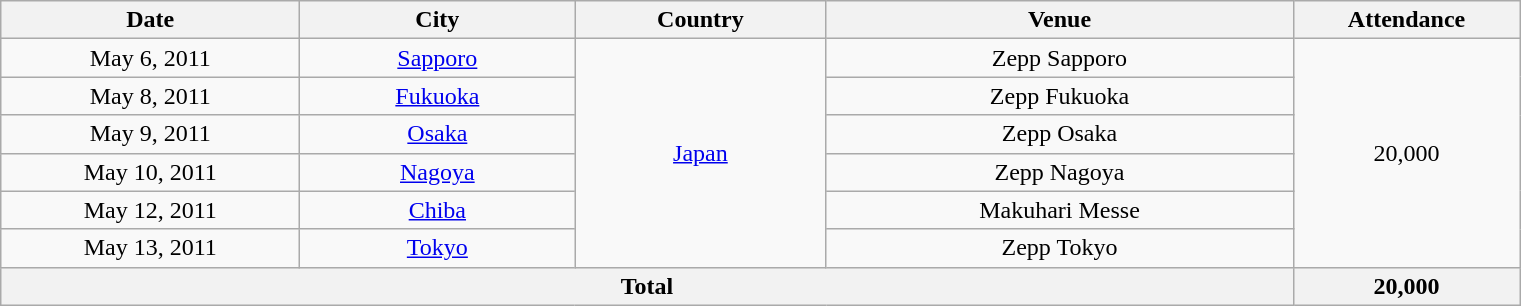<table class="wikitable" style="text-align:center;">
<tr>
<th scope="col" style="width:12em;">Date</th>
<th scope="col" style="width:11em;">City</th>
<th scope="col" style="width:10em;">Country</th>
<th scope="col" style="width:19em;">Venue</th>
<th scope="col" style="width:9em;">Attendance</th>
</tr>
<tr>
<td>May 6, 2011</td>
<td><a href='#'>Sapporo</a></td>
<td rowspan="6"><a href='#'>Japan</a></td>
<td>Zepp Sapporo</td>
<td rowspan="6">20,000</td>
</tr>
<tr>
<td>May 8, 2011</td>
<td><a href='#'>Fukuoka</a></td>
<td>Zepp Fukuoka</td>
</tr>
<tr>
<td>May 9, 2011</td>
<td><a href='#'>Osaka</a></td>
<td>Zepp Osaka</td>
</tr>
<tr>
<td>May 10, 2011</td>
<td><a href='#'>Nagoya</a></td>
<td>Zepp Nagoya</td>
</tr>
<tr>
<td>May 12, 2011</td>
<td><a href='#'>Chiba</a></td>
<td>Makuhari Messe</td>
</tr>
<tr>
<td>May 13, 2011</td>
<td><a href='#'>Tokyo</a></td>
<td>Zepp Tokyo</td>
</tr>
<tr>
<th colspan="4">Total</th>
<th>20,000</th>
</tr>
</table>
